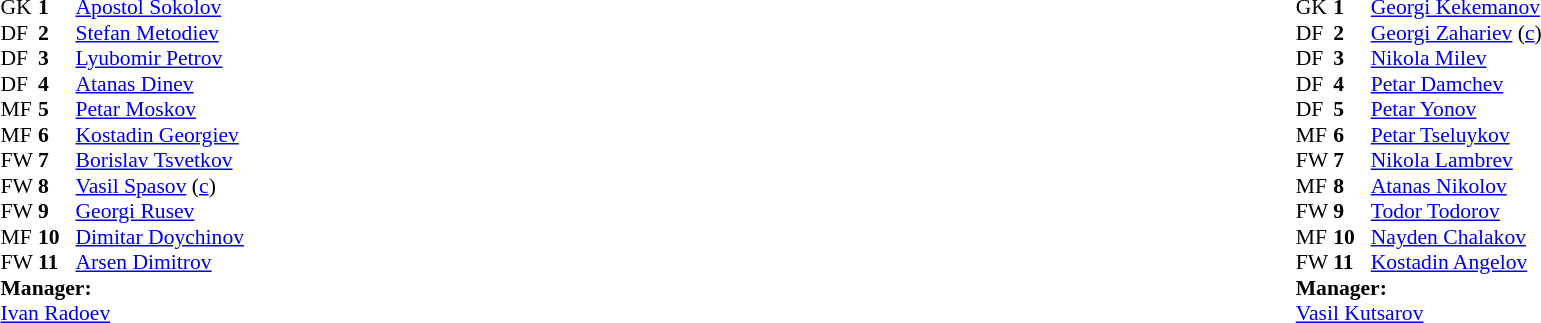<table style="width:100%">
<tr>
<td style="vertical-align:top;width:50%"><br><table style="font-size:90%" cellspacing="0" cellpadding="0">
<tr>
<th width="25"></th>
<th width="25"></th>
</tr>
<tr>
<td>GK</td>
<td><strong>1</strong></td>
<td> <a href='#'>Apostol Sokolov</a></td>
</tr>
<tr>
<td>DF</td>
<td><strong>2</strong></td>
<td> <a href='#'>Stefan Metodiev</a></td>
</tr>
<tr>
<td>DF</td>
<td><strong>3</strong></td>
<td> <a href='#'>Lyubomir Petrov</a></td>
</tr>
<tr>
<td>DF</td>
<td><strong>4</strong></td>
<td> <a href='#'>Atanas Dinev</a></td>
</tr>
<tr>
<td>MF</td>
<td><strong>5</strong></td>
<td> <a href='#'>Petar Moskov</a></td>
</tr>
<tr>
<td>MF</td>
<td><strong>6</strong></td>
<td> <a href='#'>Kostadin Georgiev</a></td>
</tr>
<tr>
<td>FW</td>
<td><strong>7</strong></td>
<td> <a href='#'>Borislav Tsvetkov</a></td>
</tr>
<tr>
<td>FW</td>
<td><strong>8</strong></td>
<td> <a href='#'>Vasil Spasov</a> (<a href='#'>c</a>)</td>
</tr>
<tr>
<td>FW</td>
<td><strong>9</strong></td>
<td> <a href='#'>Georgi Rusev</a></td>
</tr>
<tr>
<td>MF</td>
<td><strong>10</strong></td>
<td> <a href='#'>Dimitar Doychinov</a></td>
</tr>
<tr>
<td>FW</td>
<td><strong>11</strong></td>
<td> <a href='#'>Arsen Dimitrov</a></td>
</tr>
<tr>
<td colspan=4><strong>Manager:</strong></td>
</tr>
<tr>
<td colspan="4"> <a href='#'>Ivan Radoev</a></td>
</tr>
</table>
</td>
<td valign="top"></td>
<td valign="top" width="50%"><br><table cellspacing="0" cellpadding="0" style="font-size:90%;margin:auto">
<tr>
<th width="25"></th>
<th width="25"></th>
</tr>
<tr>
<td>GK</td>
<td><strong>1</strong></td>
<td> <a href='#'>Georgi Kekemanov</a></td>
</tr>
<tr>
<td>DF</td>
<td><strong>2</strong></td>
<td> <a href='#'>Georgi Zahariev</a> (<a href='#'>c</a>)</td>
</tr>
<tr>
<td>DF</td>
<td><strong>3</strong></td>
<td> <a href='#'>Nikola Milev</a></td>
</tr>
<tr>
<td>DF</td>
<td><strong>4</strong></td>
<td> <a href='#'>Petar Damchev</a></td>
</tr>
<tr>
<td>DF</td>
<td><strong>5</strong></td>
<td> <a href='#'>Petar Yonov</a></td>
</tr>
<tr>
<td>MF</td>
<td><strong>6</strong></td>
<td> <a href='#'>Petar Tseluykov</a></td>
</tr>
<tr>
<td>FW</td>
<td><strong>7</strong></td>
<td> <a href='#'>Nikola Lambrev</a></td>
</tr>
<tr>
<td>MF</td>
<td><strong>8</strong></td>
<td> <a href='#'>Atanas Nikolov</a></td>
</tr>
<tr>
<td>FW</td>
<td><strong>9</strong></td>
<td> <a href='#'>Todor Todorov</a></td>
</tr>
<tr>
<td>MF</td>
<td><strong>10</strong></td>
<td> <a href='#'>Nayden Chalakov</a></td>
</tr>
<tr>
<td>FW</td>
<td><strong>11</strong></td>
<td> <a href='#'>Kostadin Angelov</a></td>
</tr>
<tr>
<td colspan=4><strong>Manager:</strong></td>
</tr>
<tr>
<td colspan="4"> <a href='#'>Vasil Kutsarov</a></td>
</tr>
</table>
</td>
</tr>
</table>
